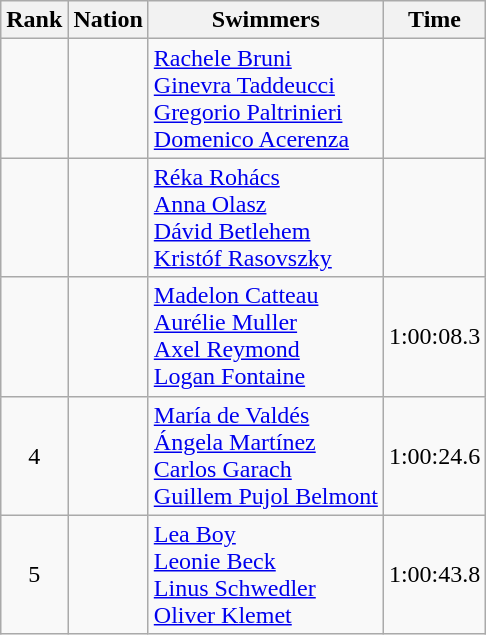<table class="wikitable sortable" style="text-align:center">
<tr>
<th>Rank</th>
<th>Nation</th>
<th>Swimmers</th>
<th>Time</th>
</tr>
<tr>
<td></td>
<td align=left></td>
<td align=left><a href='#'>Rachele Bruni</a><br> <a href='#'>Ginevra Taddeucci</a><br><a href='#'>Gregorio Paltrinieri</a> <br> <a href='#'>Domenico Acerenza</a></td>
<td></td>
</tr>
<tr>
<td></td>
<td align=left></td>
<td align=left><a href='#'>Réka Rohács</a><br><a href='#'>Anna Olasz</a><br><a href='#'>Dávid Betlehem</a> <br> <a href='#'>Kristóf Rasovszky</a></td>
<td></td>
</tr>
<tr>
<td></td>
<td align=left></td>
<td align=left><a href='#'>Madelon Catteau</a> <br> <a href='#'>Aurélie Muller</a><br><a href='#'>Axel Reymond</a><br><a href='#'>Logan Fontaine</a></td>
<td>1:00:08.3</td>
</tr>
<tr>
<td>4</td>
<td align=left></td>
<td align=left><a href='#'>María de Valdés</a><br><a href='#'>Ángela Martínez</a> <br> <a href='#'>Carlos Garach</a><br><a href='#'>Guillem Pujol Belmont</a></td>
<td>1:00:24.6</td>
</tr>
<tr>
<td>5</td>
<td align=left></td>
<td align=left><a href='#'>Lea Boy</a> <br> <a href='#'>Leonie Beck</a><br><a href='#'>Linus Schwedler</a><br><a href='#'>Oliver Klemet</a></td>
<td>1:00:43.8</td>
</tr>
</table>
